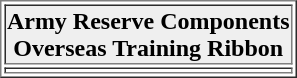<table align="right" border="1"  cellpadding="1">
<tr>
<th style="background:#efefef;">Army Reserve Components<br> Overseas Training Ribbon</th>
</tr>
<tr>
<td></td>
</tr>
</table>
